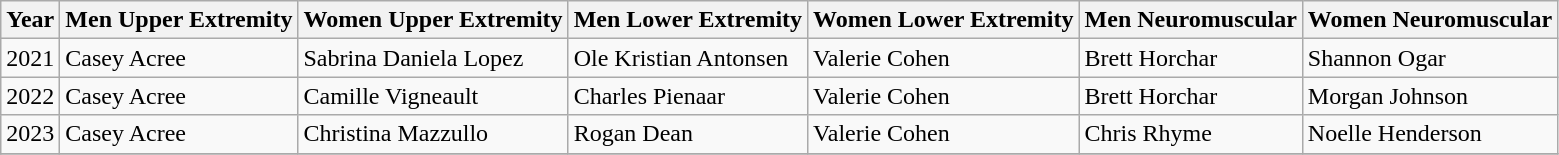<table class="wikitable">
<tr>
<th>Year</th>
<th>Men Upper Extremity</th>
<th>Women Upper Extremity</th>
<th>Men Lower Extremity</th>
<th>Women Lower Extremity</th>
<th>Men Neuromuscular</th>
<th>Women Neuromuscular</th>
</tr>
<tr>
<td>2021</td>
<td>Casey Acree</td>
<td>Sabrina Daniela Lopez</td>
<td>Ole Kristian Antonsen</td>
<td>Valerie Cohen</td>
<td>Brett Horchar</td>
<td>Shannon Ogar</td>
</tr>
<tr>
<td>2022</td>
<td>Casey Acree</td>
<td>Camille Vigneault</td>
<td>Charles Pienaar</td>
<td>Valerie Cohen</td>
<td>Brett Horchar</td>
<td>Morgan Johnson</td>
</tr>
<tr>
<td>2023</td>
<td>Casey Acree</td>
<td>Christina Mazzullo</td>
<td>Rogan Dean</td>
<td>Valerie Cohen</td>
<td>Chris Rhyme</td>
<td>Noelle Henderson</td>
</tr>
<tr>
</tr>
</table>
